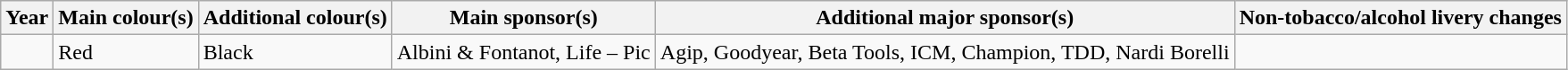<table class="wikitable">
<tr>
<th>Year</th>
<th>Main colour(s)</th>
<th>Additional colour(s)</th>
<th>Main sponsor(s)</th>
<th>Additional major sponsor(s)</th>
<th>Non-tobacco/alcohol livery changes</th>
</tr>
<tr>
<td></td>
<td>Red</td>
<td>Black</td>
<td>Albini & Fontanot, Life – Pic</td>
<td>Agip, Goodyear, Beta Tools, ICM, Champion, TDD, Nardi Borelli</td>
</tr>
</table>
